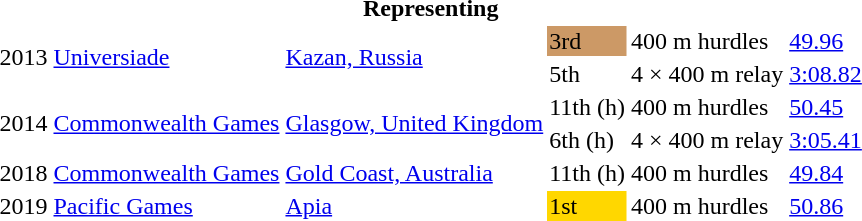<table>
<tr>
<th colspan="6">Representing </th>
</tr>
<tr>
<td rowspan=2>2013</td>
<td rowspan=2><a href='#'>Universiade</a></td>
<td rowspan=2><a href='#'>Kazan, Russia</a></td>
<td bgcolor=cc9966>3rd</td>
<td>400 m hurdles</td>
<td><a href='#'>49.96</a></td>
</tr>
<tr>
<td>5th</td>
<td>4 × 400 m relay</td>
<td><a href='#'>3:08.82</a></td>
</tr>
<tr>
<td rowspan=2>2014</td>
<td rowspan=2><a href='#'>Commonwealth Games</a></td>
<td rowspan=2><a href='#'>Glasgow, United Kingdom</a></td>
<td>11th (h)</td>
<td>400 m hurdles</td>
<td><a href='#'>50.45</a></td>
</tr>
<tr>
<td>6th (h)</td>
<td>4 × 400 m relay</td>
<td><a href='#'>3:05.41</a></td>
</tr>
<tr>
<td>2018</td>
<td><a href='#'>Commonwealth Games</a></td>
<td><a href='#'>Gold Coast, Australia</a></td>
<td>11th (h)</td>
<td>400 m hurdles</td>
<td><a href='#'>49.84</a></td>
</tr>
<tr>
<td>2019</td>
<td><a href='#'>Pacific Games</a></td>
<td><a href='#'>Apia</a></td>
<td bgcolor=gold>1st</td>
<td>400 m hurdles</td>
<td><a href='#'>50.86</a></td>
</tr>
</table>
